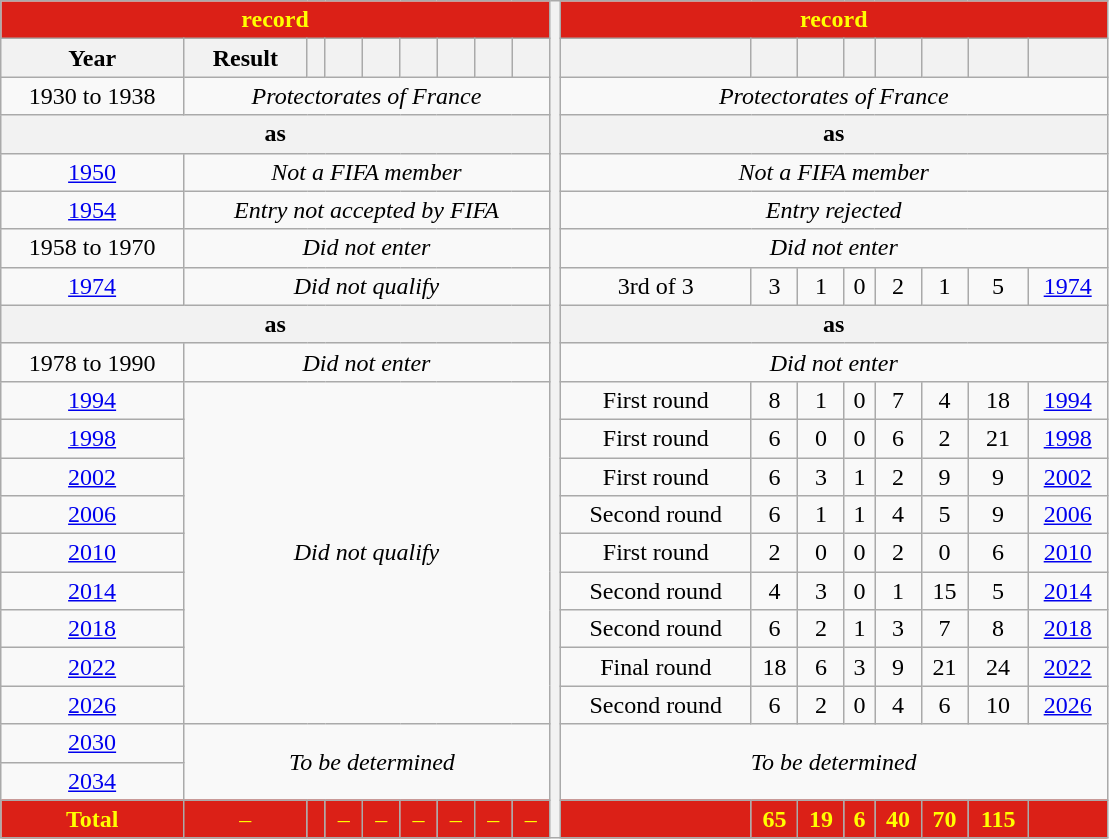<table class="wikitable" style="text-align:center;">
<tr>
<th colspan="9" style="background: #DB2017; color: #FFFF00;"><a href='#'></a> record</th>
<th style="width:1%" rowspan=28></th>
<th colspan="8" style="background: #DB2017; color: #FFFF00;"><a href='#'></a> record</th>
</tr>
<tr>
<th>Year</th>
<th>Result</th>
<th></th>
<th></th>
<th></th>
<th></th>
<th></th>
<th></th>
<th></th>
<th></th>
<th></th>
<th></th>
<th></th>
<th></th>
<th></th>
<th></th>
<th></th>
</tr>
<tr>
<td>1930 to 1938</td>
<td colspan=8><em> Protectorates of France</em></td>
<td colspan=8><em> Protectorates of France</em></td>
</tr>
<tr>
<th colspan=9>as </th>
<th colspan=8>as </th>
</tr>
<tr>
<td> <a href='#'>1950</a></td>
<td colspan=8><em>Not a FIFA member</em></td>
<td colspan=8><em>Not a FIFA member</em></td>
</tr>
<tr>
<td> <a href='#'>1954</a></td>
<td colspan=8><em>Entry not accepted by FIFA</em></td>
<td colspan=8><em>Entry rejected</em></td>
</tr>
<tr>
<td>1958 to 1970</td>
<td colspan=8><em>Did not enter</em></td>
<td colspan=8><em>Did not enter</em></td>
</tr>
<tr>
<td> <a href='#'>1974</a></td>
<td colspan=8><em>Did not qualify</em></td>
<td>3rd of 3</td>
<td>3</td>
<td>1</td>
<td>0</td>
<td>2</td>
<td>1</td>
<td>5</td>
<td><a href='#'>1974</a></td>
</tr>
<tr>
<th colspan=9>as <strong></strong></th>
<th colspan=8>as <strong></strong></th>
</tr>
<tr>
<td>1978 to 1990</td>
<td colspan="8"><em>Did not enter</em></td>
<td colspan="8"><em>Did not enter</em></td>
</tr>
<tr>
<td> <a href='#'>1994</a></td>
<td colspan="8" rowspan="9"><em>Did not qualify</em></td>
<td>First round</td>
<td>8</td>
<td>1</td>
<td>0</td>
<td>7</td>
<td>4</td>
<td>18</td>
<td><a href='#'>1994</a></td>
</tr>
<tr>
<td> <a href='#'>1998</a></td>
<td>First round</td>
<td>6</td>
<td>0</td>
<td>0</td>
<td>6</td>
<td>2</td>
<td>21</td>
<td><a href='#'>1998</a></td>
</tr>
<tr>
<td>  <a href='#'>2002</a></td>
<td>First round</td>
<td>6</td>
<td>3</td>
<td>1</td>
<td>2</td>
<td>9</td>
<td>9</td>
<td><a href='#'>2002</a></td>
</tr>
<tr>
<td> <a href='#'>2006</a></td>
<td>Second round</td>
<td>6</td>
<td>1</td>
<td>1</td>
<td>4</td>
<td>5</td>
<td>9</td>
<td><a href='#'>2006</a></td>
</tr>
<tr>
<td> <a href='#'>2010</a></td>
<td>First round</td>
<td>2</td>
<td>0</td>
<td>0</td>
<td>2</td>
<td>0</td>
<td>6</td>
<td><a href='#'>2010</a></td>
</tr>
<tr>
<td> <a href='#'>2014</a></td>
<td>Second round</td>
<td>4</td>
<td>3</td>
<td>0</td>
<td>1</td>
<td>15</td>
<td>5</td>
<td><a href='#'>2014</a></td>
</tr>
<tr>
<td> <a href='#'>2018</a></td>
<td>Second round</td>
<td>6</td>
<td>2</td>
<td>1</td>
<td>3</td>
<td>7</td>
<td>8</td>
<td><a href='#'>2018</a></td>
</tr>
<tr>
<td> <a href='#'>2022</a></td>
<td>Final round</td>
<td>18</td>
<td>6</td>
<td>3</td>
<td>9</td>
<td>21</td>
<td>24</td>
<td><a href='#'>2022</a></td>
</tr>
<tr>
<td>   <a href='#'>2026</a></td>
<td>Second round</td>
<td>6</td>
<td>2</td>
<td>0</td>
<td>4</td>
<td>6</td>
<td>10</td>
<td><a href='#'>2026</a></td>
</tr>
<tr>
<td>   <a href='#'>2030</a></td>
<td colspan="9" rowspan="2"><em>To be determined</em></td>
<td colspan="8" rowspan="2"><em>To be determined</em></td>
</tr>
<tr>
<td> <a href='#'>2034</a></td>
</tr>
<tr>
<td style="background: #DB2017; color: #FFFF00;"><strong>Total</strong></td>
<td style="background: #DB2017; color: #FFFF00;">–</td>
<td style="background: #DB2017; color: #FFFF00;"><strong></strong></td>
<td style="background: #DB2017; color: #FFFF00;">–</td>
<td style="background: #DB2017; color: #FFFF00;">–</td>
<td style="background: #DB2017; color: #FFFF00;">–</td>
<td style="background: #DB2017; color: #FFFF00;">–</td>
<td style="background: #DB2017; color: #FFFF00;">–</td>
<td style="background: #DB2017; color: #FFFF00;">–</td>
<td style="background: #DB2017; color: #FFFF00;"></td>
<td style="background: #DB2017; color: #FFFF00;"><strong>65</strong></td>
<td style="background: #DB2017; color: #FFFF00;"><strong>19</strong></td>
<td style="background: #DB2017; color: #FFFF00;"><strong>6</strong></td>
<td style="background: #DB2017; color: #FFFF00;"><strong>40</strong></td>
<td style="background: #DB2017; color: #FFFF00;"><strong>70</strong></td>
<td style="background: #DB2017; color: #FFFF00;"><strong>115</strong></td>
<td style="background: #DB2017; color: #FFFF00;"></td>
</tr>
</table>
